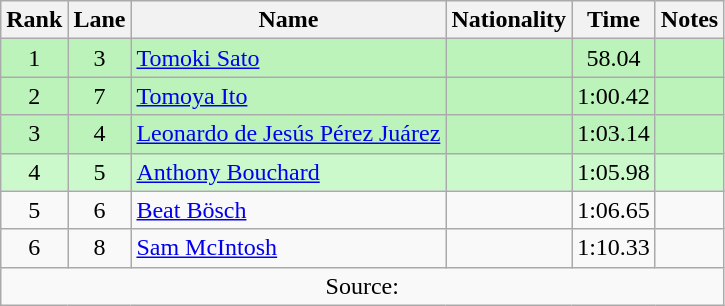<table class="wikitable sortable" style="text-align:center">
<tr>
<th>Rank</th>
<th>Lane</th>
<th>Name</th>
<th>Nationality</th>
<th>Time</th>
<th>Notes</th>
</tr>
<tr bgcolor=bbf3bb>
<td>1</td>
<td>3</td>
<td align=left><a href='#'>Tomoki Sato</a></td>
<td align=left></td>
<td>58.04</td>
<td></td>
</tr>
<tr bgcolor=bbf3bb>
<td>2</td>
<td>7</td>
<td align=left><a href='#'>Tomoya Ito</a></td>
<td align=left></td>
<td>1:00.42</td>
<td></td>
</tr>
<tr bgcolor=bbf3bb>
<td>3</td>
<td>4</td>
<td align=left><a href='#'>Leonardo de Jesús Pérez Juárez</a></td>
<td align=left></td>
<td>1:03.14</td>
<td></td>
</tr>
<tr bgcolor=ccf9cc>
<td>4</td>
<td>5</td>
<td align=left><a href='#'>Anthony Bouchard</a></td>
<td align=left></td>
<td>1:05.98</td>
<td></td>
</tr>
<tr>
<td>5</td>
<td>6</td>
<td align=left><a href='#'>Beat Bösch</a></td>
<td align=left></td>
<td>1:06.65</td>
<td></td>
</tr>
<tr>
<td>6</td>
<td>8</td>
<td align=left><a href='#'>Sam McIntosh</a></td>
<td align=left></td>
<td>1:10.33</td>
<td></td>
</tr>
<tr class="sortbottom">
<td colspan="6">Source:</td>
</tr>
</table>
